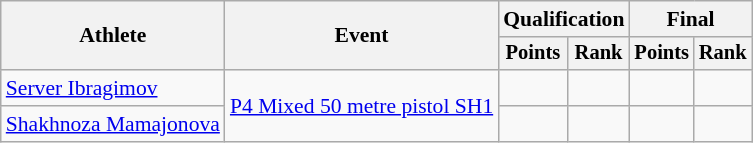<table class="wikitable" style="font-size:90%">
<tr>
<th rowspan="2">Athlete</th>
<th rowspan="2">Event</th>
<th colspan="2">Qualification</th>
<th colspan="2">Final</th>
</tr>
<tr style="font-size:95%">
<th>Points</th>
<th>Rank</th>
<th>Points</th>
<th>Rank</th>
</tr>
<tr align=center>
<td align=left><a href='#'>Server Ibragimov</a></td>
<td align=left rowspan=2><a href='#'>P4 Mixed 50 metre pistol SH1</a></td>
<td></td>
<td></td>
<td></td>
<td></td>
</tr>
<tr align=center>
<td align=left><a href='#'>Shakhnoza Mamajonova</a></td>
<td></td>
<td></td>
<td></td>
<td></td>
</tr>
</table>
